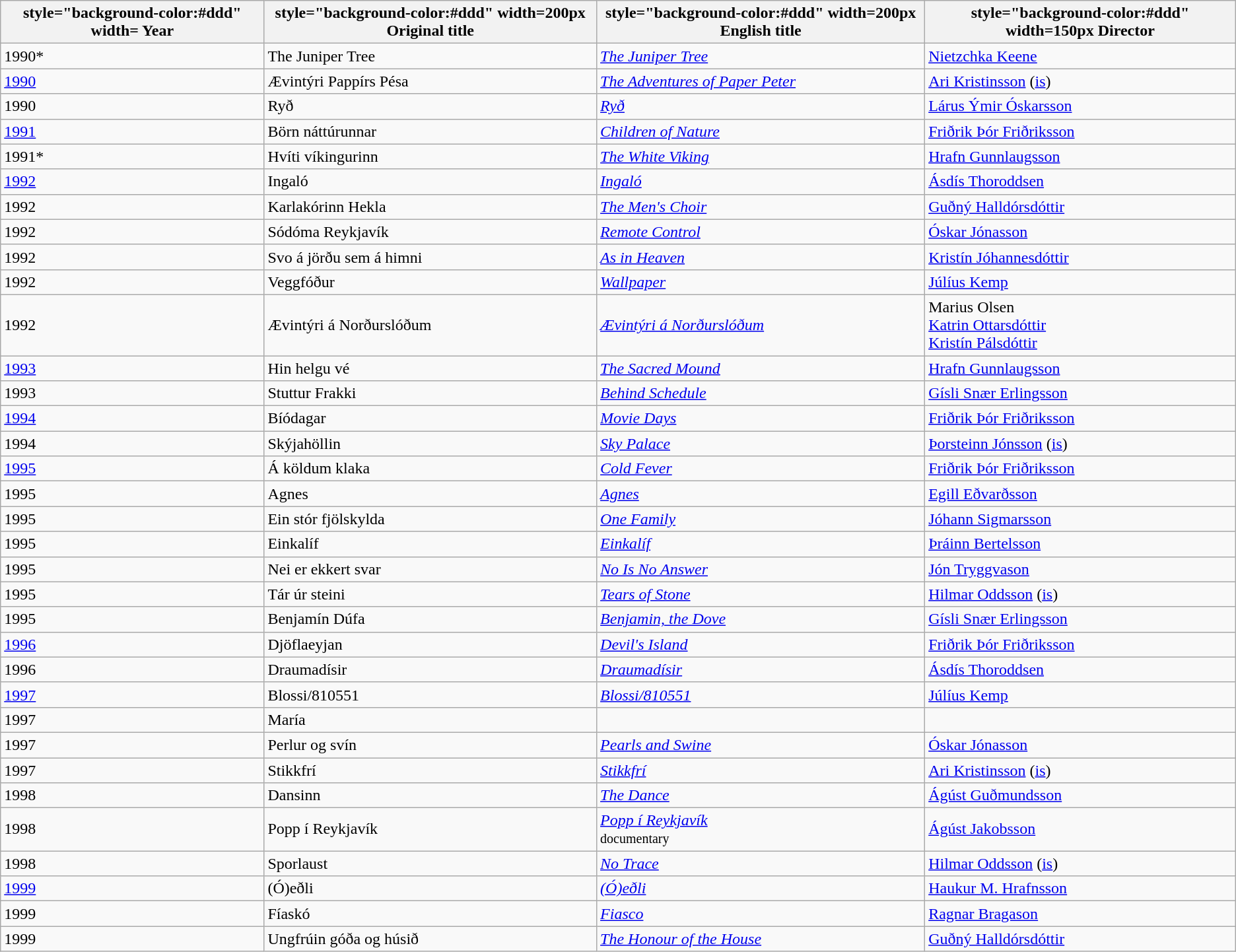<table class="wikitable sortable">
<tr>
<th>style="background-color:#ddd" width=  Year</th>
<th>style="background-color:#ddd" width=200px  Original title</th>
<th>style="background-color:#ddd" width=200px  English title</th>
<th>style="background-color:#ddd" width=150px  Director</th>
</tr>
<tr>
<td>1990*</td>
<td>The Juniper Tree</td>
<td><em><a href='#'>The Juniper Tree</a></em></td>
<td><a href='#'>Nietzchka Keene</a></td>
</tr>
<tr>
<td><a href='#'>1990</a></td>
<td>Ævintýri Pappírs Pésa</td>
<td><em><a href='#'>The Adventures of Paper Peter</a></em></td>
<td><a href='#'>Ari Kristinsson</a> (<a href='#'>is</a>)</td>
</tr>
<tr>
<td>1990</td>
<td>Ryð</td>
<td><em><a href='#'>Ryð</a></em></td>
<td><a href='#'>Lárus Ýmir Óskarsson</a></td>
</tr>
<tr>
<td><a href='#'>1991</a></td>
<td>Börn náttúrunnar</td>
<td><em><a href='#'>Children of Nature</a></em></td>
<td><a href='#'>Friðrik Þór Friðriksson</a></td>
</tr>
<tr>
<td>1991*</td>
<td>Hvíti víkingurinn</td>
<td><em><a href='#'>The White Viking</a></em></td>
<td><a href='#'>Hrafn Gunnlaugsson</a></td>
</tr>
<tr>
<td><a href='#'>1992</a></td>
<td>Ingaló</td>
<td><em><a href='#'>Ingaló</a></em></td>
<td><a href='#'>Ásdís Thoroddsen</a></td>
</tr>
<tr>
<td>1992</td>
<td>Karlakórinn Hekla</td>
<td><em><a href='#'>The Men's Choir</a></em></td>
<td><a href='#'>Guðný Halldórsdóttir</a></td>
</tr>
<tr>
<td>1992</td>
<td>Sódóma Reykjavík</td>
<td><em><a href='#'>Remote Control</a></em></td>
<td><a href='#'>Óskar Jónasson</a></td>
</tr>
<tr>
<td>1992</td>
<td>Svo á jörðu sem á himni</td>
<td><em><a href='#'>As in Heaven</a></em></td>
<td><a href='#'>Kristín Jóhannesdóttir</a></td>
</tr>
<tr>
<td>1992</td>
<td>Veggfóður</td>
<td><em><a href='#'>Wallpaper</a></em></td>
<td><a href='#'>Júlíus Kemp</a></td>
</tr>
<tr>
<td>1992</td>
<td>Ævintýri á Norðurslóðum</td>
<td><em><a href='#'>Ævintýri á Norðurslóðum</a></em></td>
<td>Marius Olsen <br><a href='#'>Katrin Ottarsdóttir</a> <br><a href='#'>Kristín Pálsdóttir</a></td>
</tr>
<tr>
<td><a href='#'>1993</a></td>
<td>Hin helgu vé</td>
<td><em><a href='#'>The Sacred Mound</a></em></td>
<td><a href='#'>Hrafn Gunnlaugsson</a></td>
</tr>
<tr>
<td>1993</td>
<td>Stuttur Frakki</td>
<td><em><a href='#'>Behind Schedule</a></em></td>
<td><a href='#'>Gísli Snær Erlingsson</a></td>
</tr>
<tr>
<td><a href='#'>1994</a></td>
<td>Bíódagar</td>
<td><em><a href='#'>Movie Days</a></em></td>
<td><a href='#'>Friðrik Þór Friðriksson</a></td>
</tr>
<tr>
<td>1994</td>
<td>Skýjahöllin</td>
<td><em><a href='#'>Sky Palace</a></em></td>
<td><a href='#'>Þorsteinn Jónsson</a> (<a href='#'>is</a>)</td>
</tr>
<tr>
<td><a href='#'>1995</a></td>
<td>Á köldum klaka</td>
<td><em><a href='#'>Cold Fever</a></em></td>
<td><a href='#'>Friðrik Þór Friðriksson</a></td>
</tr>
<tr>
<td>1995</td>
<td>Agnes</td>
<td><em><a href='#'>Agnes</a></em></td>
<td><a href='#'>Egill Eðvarðsson</a></td>
</tr>
<tr>
<td>1995</td>
<td>Ein stór fjölskylda</td>
<td><em><a href='#'>One Family</a></em></td>
<td><a href='#'>Jóhann Sigmarsson</a></td>
</tr>
<tr>
<td>1995</td>
<td>Einkalíf</td>
<td><em><a href='#'>Einkalíf</a></em></td>
<td><a href='#'>Þráinn Bertelsson</a></td>
</tr>
<tr>
<td>1995</td>
<td>Nei er ekkert svar</td>
<td><em><a href='#'>No Is No Answer</a></em></td>
<td><a href='#'>Jón Tryggvason</a></td>
</tr>
<tr>
<td>1995</td>
<td>Tár úr steini</td>
<td><em><a href='#'>Tears of Stone</a></em></td>
<td><a href='#'>Hilmar Oddsson</a> (<a href='#'>is</a>)</td>
</tr>
<tr>
<td>1995</td>
<td>Benjamín Dúfa</td>
<td><em><a href='#'>Benjamin, the Dove</a></em></td>
<td><a href='#'>Gísli Snær Erlingsson</a></td>
</tr>
<tr>
<td><a href='#'>1996</a></td>
<td>Djöflaeyjan</td>
<td><em><a href='#'>Devil's Island</a></em></td>
<td><a href='#'>Friðrik Þór Friðriksson</a></td>
</tr>
<tr>
<td>1996</td>
<td>Draumadísir</td>
<td><em><a href='#'>Draumadísir</a></em></td>
<td><a href='#'>Ásdís Thoroddsen</a></td>
</tr>
<tr>
<td><a href='#'>1997</a></td>
<td>Blossi/810551</td>
<td><em><a href='#'>Blossi/810551</a></em></td>
<td><a href='#'>Júlíus Kemp</a></td>
</tr>
<tr>
<td>1997</td>
<td>María</td>
<td><em></em></td>
<td></td>
</tr>
<tr>
<td>1997</td>
<td>Perlur og svín</td>
<td><em><a href='#'>Pearls and Swine</a></em></td>
<td><a href='#'>Óskar Jónasson</a></td>
</tr>
<tr>
<td>1997</td>
<td>Stikkfrí</td>
<td><em><a href='#'>Stikkfrí</a></em></td>
<td><a href='#'>Ari Kristinsson</a> (<a href='#'>is</a>)</td>
</tr>
<tr>
<td>1998</td>
<td>Dansinn</td>
<td><em><a href='#'>The Dance</a></em></td>
<td><a href='#'>Ágúst Guðmundsson</a></td>
</tr>
<tr>
<td>1998</td>
<td>Popp í Reykjavík</td>
<td><em><a href='#'>Popp í Reykjavík</a></em><br><small>documentary</small></td>
<td><a href='#'>Ágúst Jakobsson</a></td>
</tr>
<tr>
<td>1998</td>
<td>Sporlaust</td>
<td><em><a href='#'>No Trace</a></em></td>
<td><a href='#'>Hilmar Oddsson</a> (<a href='#'>is</a>)</td>
</tr>
<tr>
<td><a href='#'>1999</a></td>
<td>(Ó)eðli</td>
<td><em><a href='#'>(Ó)eðli</a></em></td>
<td><a href='#'>Haukur M. Hrafnsson</a></td>
</tr>
<tr>
<td>1999</td>
<td>Fíaskó</td>
<td><em><a href='#'>Fiasco</a></em></td>
<td><a href='#'>Ragnar Bragason</a></td>
</tr>
<tr>
<td>1999</td>
<td>Ungfrúin góða og húsið</td>
<td><em><a href='#'>The Honour of the House</a></em></td>
<td><a href='#'>Guðný Halldórsdóttir</a></td>
</tr>
</table>
